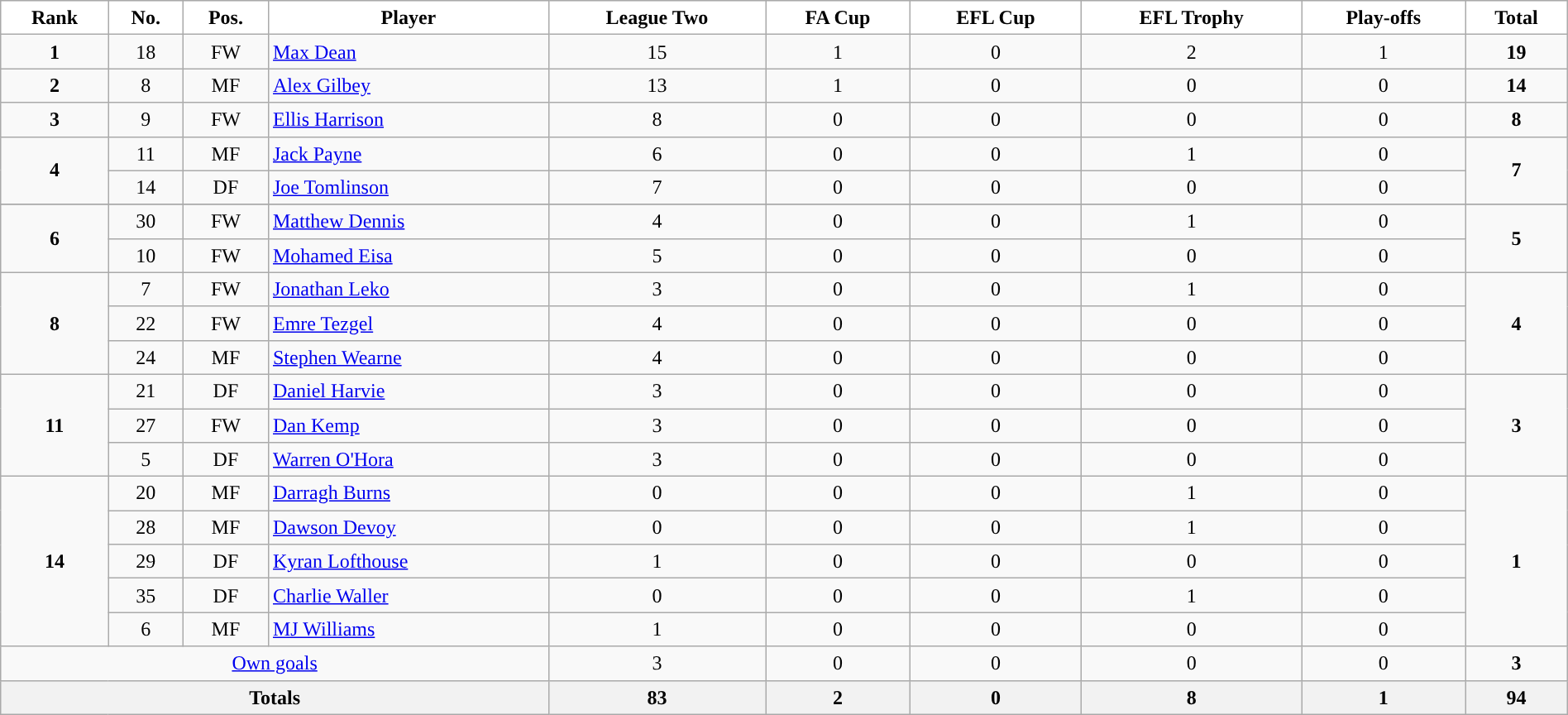<table class="wikitable" style="font-size:100%; text-align:center; line-height:20px; width:100%;">
<tr>
<th style="background:white; color:black; ">Rank</th>
<th style="background:white; color:black; ">No.</th>
<th style="background:white; color:black; ">Pos.</th>
<th style="background:white; color:black; ">Player</th>
<th style="background:white; color:black; ">League Two</th>
<th style="background:white; color:black; ">FA Cup</th>
<th style="background:white; color:black; ">EFL Cup</th>
<th style="background:white; color:black; ">EFL Trophy</th>
<th style="background:white; color:black; ">Play-offs</th>
<th style="background:white; color:black; ">Total</th>
</tr>
<tr>
<td><strong>1</strong></td>
<td>18</td>
<td>FW</td>
<td style="text-align:left;"> <a href='#'>Max Dean</a></td>
<td>15</td>
<td>1</td>
<td>0</td>
<td>2</td>
<td>1</td>
<td><strong>19</strong></td>
</tr>
<tr>
<td><strong>2</strong></td>
<td>8</td>
<td>MF</td>
<td style="text-align:left;"> <a href='#'>Alex Gilbey</a></td>
<td>13</td>
<td>1</td>
<td>0</td>
<td>0</td>
<td>0</td>
<td><strong>14</strong></td>
</tr>
<tr>
<td><strong>3</strong></td>
<td>9</td>
<td>FW</td>
<td style="text-align:left;"> <a href='#'>Ellis Harrison</a></td>
<td>8</td>
<td>0</td>
<td>0</td>
<td>0</td>
<td>0</td>
<td><strong>8</strong></td>
</tr>
<tr>
<td rowspan=2><strong>4</strong></td>
<td>11</td>
<td>MF</td>
<td style="text-align:left;"> <a href='#'>Jack Payne</a></td>
<td>6</td>
<td>0</td>
<td>0</td>
<td>1</td>
<td>0</td>
<td rowspan=2><strong>7</strong></td>
</tr>
<tr>
<td>14</td>
<td>DF</td>
<td style="text-align:left;"> <a href='#'>Joe Tomlinson</a></td>
<td>7</td>
<td>0</td>
<td>0</td>
<td>0</td>
<td>0</td>
</tr>
<tr>
</tr>
<tr>
<td rowspan=2><strong>6</strong></td>
<td>30</td>
<td>FW</td>
<td style="text-align:left;"> <a href='#'>Matthew Dennis</a></td>
<td>4</td>
<td>0</td>
<td>0</td>
<td>1</td>
<td>0</td>
<td rowspan=2><strong>5</strong></td>
</tr>
<tr>
<td>10</td>
<td>FW</td>
<td style="text-align:left;"> <a href='#'>Mohamed Eisa</a></td>
<td>5</td>
<td>0</td>
<td>0</td>
<td>0</td>
<td>0</td>
</tr>
<tr>
<td rowspan=3><strong>8</strong></td>
<td>7</td>
<td>FW</td>
<td style="text-align:left;"> <a href='#'>Jonathan Leko</a></td>
<td>3</td>
<td>0</td>
<td>0</td>
<td>1</td>
<td>0</td>
<td rowspan=3><strong>4</strong></td>
</tr>
<tr>
<td>22</td>
<td>FW</td>
<td style="text-align:left;"> <a href='#'>Emre Tezgel</a></td>
<td>4</td>
<td>0</td>
<td>0</td>
<td>0</td>
<td>0</td>
</tr>
<tr>
<td>24</td>
<td>MF</td>
<td style="text-align:left;"> <a href='#'>Stephen Wearne</a></td>
<td>4</td>
<td>0</td>
<td>0</td>
<td>0</td>
<td>0</td>
</tr>
<tr>
<td rowspan=3><strong>11</strong></td>
<td>21</td>
<td>DF</td>
<td style="text-align:left;"> <a href='#'>Daniel Harvie</a></td>
<td>3</td>
<td>0</td>
<td>0</td>
<td>0</td>
<td>0</td>
<td rowspan=3><strong>3</strong></td>
</tr>
<tr>
<td>27</td>
<td>FW</td>
<td style="text-align:left;"> <a href='#'>Dan Kemp</a></td>
<td>3</td>
<td>0</td>
<td>0</td>
<td>0</td>
<td>0</td>
</tr>
<tr>
<td>5</td>
<td>DF</td>
<td style="text-align:left;"> <a href='#'>Warren O'Hora</a></td>
<td>3</td>
<td>0</td>
<td>0</td>
<td>0</td>
<td>0</td>
</tr>
<tr>
<td rowspan=5><strong>14</strong></td>
<td>20</td>
<td>MF</td>
<td style="text-align:left;"> <a href='#'>Darragh Burns</a></td>
<td>0</td>
<td>0</td>
<td>0</td>
<td>1</td>
<td>0</td>
<td rowspan=5><strong>1</strong></td>
</tr>
<tr>
<td>28</td>
<td>MF</td>
<td style="text-align:left;"> <a href='#'>Dawson Devoy</a></td>
<td>0</td>
<td>0</td>
<td>0</td>
<td>1</td>
<td>0</td>
</tr>
<tr>
<td>29</td>
<td>DF</td>
<td style="text-align:left;"> <a href='#'>Kyran Lofthouse</a></td>
<td>1</td>
<td>0</td>
<td>0</td>
<td>0</td>
<td>0</td>
</tr>
<tr>
<td>35</td>
<td>DF</td>
<td style="text-align:left;"> <a href='#'>Charlie Waller</a></td>
<td>0</td>
<td>0</td>
<td>0</td>
<td>1</td>
<td>0</td>
</tr>
<tr>
<td>6</td>
<td>MF</td>
<td style="text-align:left;"> <a href='#'>MJ Williams</a></td>
<td>1</td>
<td>0</td>
<td>0</td>
<td>0</td>
<td>0</td>
</tr>
<tr>
<td colspan="4"><a href='#'>Own goals</a></td>
<td>3</td>
<td>0</td>
<td>0</td>
<td>0</td>
<td>0</td>
<td><strong>3</strong></td>
</tr>
<tr class="sortbottom">
<th colspan="4">Totals</th>
<th>83</th>
<th>2</th>
<th>0</th>
<th>8</th>
<th>1</th>
<th>94</th>
</tr>
</table>
